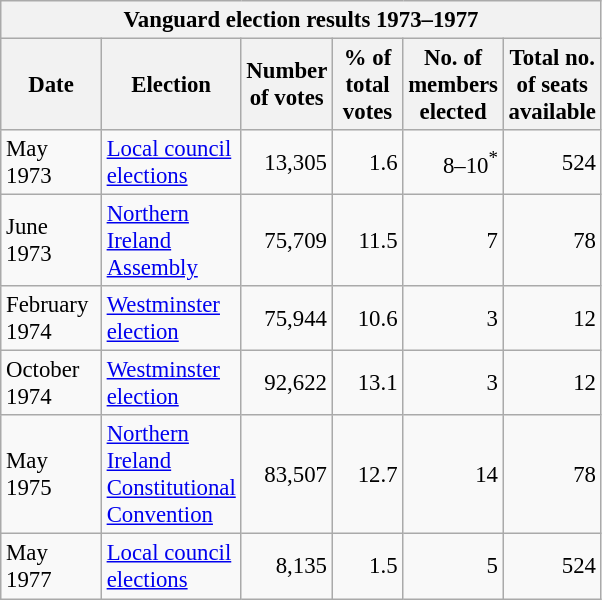<table class="wikitable" style="font-size: 95%;">
<tr>
<th colspan="17">Vanguard election results 1973–1977</th>
</tr>
<tr>
<th style="width: 60px">Date</th>
<th style="width: 80px">Election</th>
<th style="width: 40px">Number of votes</th>
<th style="width: 40px">% of total votes</th>
<th style="width: 40px">No. of members elected</th>
<th style="width: 40px">Total no. of seats available</th>
</tr>
<tr>
<td>May 1973</td>
<td><a href='#'>Local council elections</a></td>
<td style="text-align:right;">13,305</td>
<td style="text-align:right;">1.6</td>
<td style="text-align:right;">8–10<sup>*</sup></td>
<td style="text-align:right;">524</td>
</tr>
<tr>
<td>June 1973</td>
<td><a href='#'>Northern Ireland Assembly</a></td>
<td style="text-align:right;">75,709</td>
<td style="text-align:right;">11.5</td>
<td style="text-align:right;">7</td>
<td style="text-align:right;">78</td>
</tr>
<tr>
<td>February 1974</td>
<td><a href='#'>Westminster election</a></td>
<td style="text-align:right;">75,944</td>
<td style="text-align:right;">10.6</td>
<td style="text-align:right;">3</td>
<td style="text-align:right;">12</td>
</tr>
<tr>
<td>October 1974</td>
<td><a href='#'>Westminster election</a></td>
<td style="text-align:right;">92,622</td>
<td style="text-align:right;">13.1</td>
<td style="text-align:right;">3</td>
<td style="text-align:right;">12</td>
</tr>
<tr>
<td>May 1975</td>
<td><a href='#'>Northern Ireland Constitutional Convention</a></td>
<td style="text-align:right;">83,507</td>
<td style="text-align:right;">12.7</td>
<td style="text-align:right;">14</td>
<td style="text-align:right;">78</td>
</tr>
<tr>
<td>May 1977</td>
<td><a href='#'>Local council elections</a></td>
<td style="text-align:right;">8,135</td>
<td style="text-align:right;">1.5</td>
<td style="text-align:right;">5</td>
<td style="text-align:right;">524</td>
</tr>
</table>
